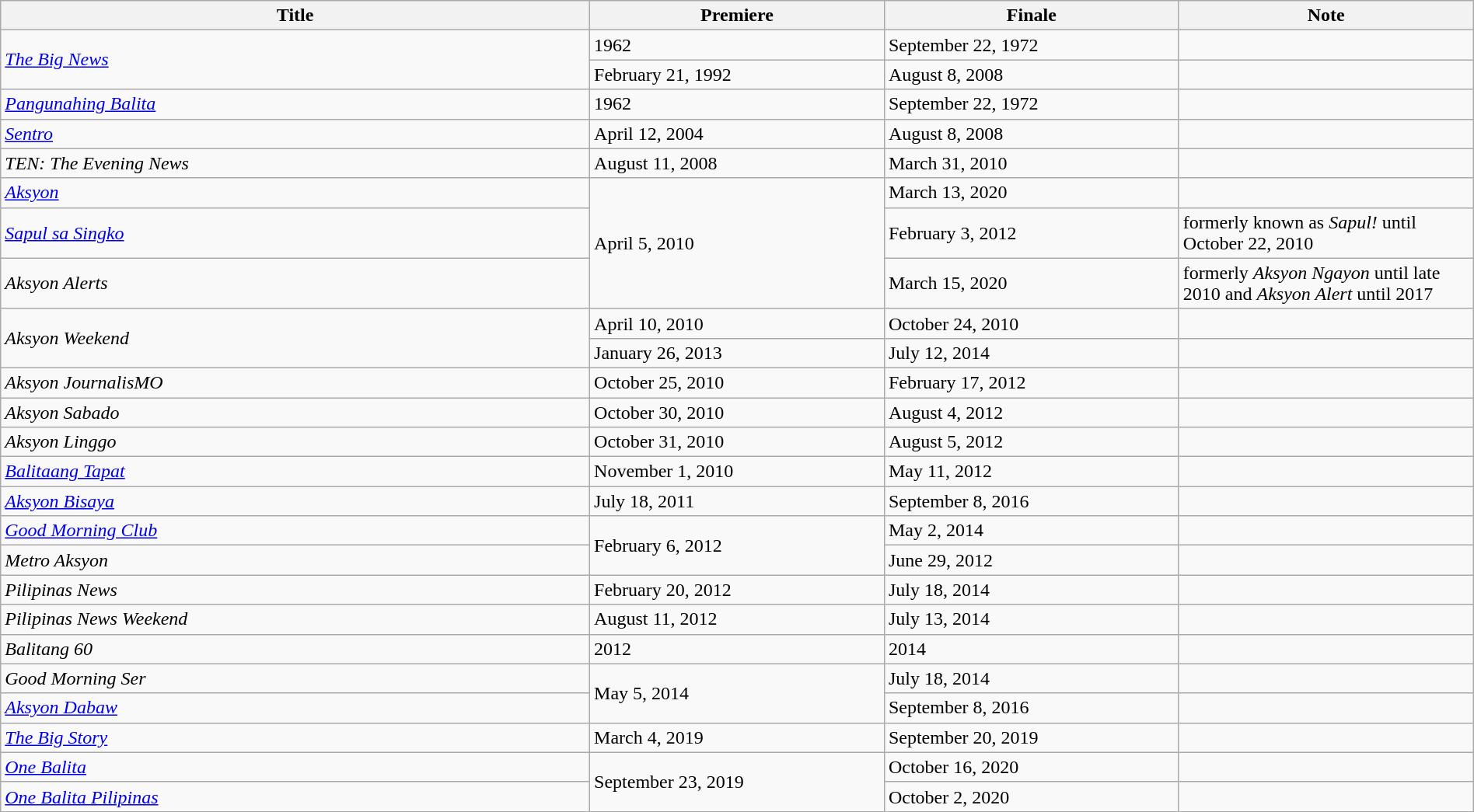<table class="wikitable sortable" width="100%">
<tr>
<th style="width:40%;">Title</th>
<th style="width:20%;">Premiere</th>
<th style="width:20%;">Finale</th>
<th style="width:20%;">Note</th>
</tr>
<tr>
<td rowspan="2"><em><a href='#'>The Big News</a></em></td>
<td>1962</td>
<td>September 22, 1972</td>
<td></td>
</tr>
<tr>
<td>February 21, 1992</td>
<td>August 8, 2008</td>
<td></td>
</tr>
<tr>
<td><em><a href='#'>Pangunahing Balita</a></em></td>
<td>1962</td>
<td>September 22, 1972</td>
<td></td>
</tr>
<tr>
<td><em><a href='#'>Sentro</a></em></td>
<td>April 12, 2004</td>
<td>August 8, 2008</td>
<td></td>
</tr>
<tr>
<td><em>TEN: The Evening News</em></td>
<td>August 11, 2008</td>
<td>March 31, 2010</td>
<td></td>
</tr>
<tr>
<td><em><a href='#'>Aksyon</a></em></td>
<td rowspan="3">April 5, 2010</td>
<td>March 13, 2020</td>
<td></td>
</tr>
<tr>
<td><em><a href='#'>Sapul sa Singko</a></em></td>
<td>February 3, 2012</td>
<td>formerly known as <em>Sapul!</em> until October 22, 2010</td>
</tr>
<tr>
<td><em>Aksyon Alerts</em></td>
<td>March 15, 2020</td>
<td>formerly <em>Aksyon Ngayon</em> until late 2010 and <em>Aksyon Alert</em> until 2017</td>
</tr>
<tr>
<td rowspan="2"><em>Aksyon Weekend</em></td>
<td>April 10, 2010</td>
<td>October 24, 2010</td>
<td></td>
</tr>
<tr>
<td>January 26, 2013</td>
<td>July 12, 2014</td>
<td></td>
</tr>
<tr>
<td><em>Aksyon JournalisMO</em></td>
<td>October 25, 2010</td>
<td>February 17, 2012</td>
<td></td>
</tr>
<tr>
<td><em>Aksyon Sabado</em></td>
<td>October 30, 2010</td>
<td>August 4, 2012</td>
<td></td>
</tr>
<tr>
<td><em>Aksyon Linggo</em></td>
<td>October 31, 2010</td>
<td>August 5, 2012</td>
<td></td>
</tr>
<tr>
<td><em><a href='#'>Balitaang Tapat</a></em></td>
<td>November 1, 2010</td>
<td>May 11, 2012</td>
<td></td>
</tr>
<tr>
<td><em><a href='#'>Aksyon Bisaya</a></em></td>
<td>July 18, 2011</td>
<td>September 8, 2016</td>
<td></td>
</tr>
<tr>
<td><em><a href='#'>Good Morning Club</a></em></td>
<td rowspan="2">February 6, 2012</td>
<td>May 2, 2014</td>
<td></td>
</tr>
<tr>
<td><em>Metro Aksyon</em></td>
<td>June 29, 2012</td>
<td></td>
</tr>
<tr>
<td><em>Pilipinas News</em></td>
<td>February 20, 2012</td>
<td>July 18, 2014</td>
<td></td>
</tr>
<tr>
<td><em>Pilipinas News Weekend</em></td>
<td>August 11, 2012</td>
<td>July 13, 2014</td>
<td></td>
</tr>
<tr>
<td><em>Balitang 60</em></td>
<td>2012</td>
<td>2014</td>
<td></td>
</tr>
<tr>
<td><em>Good Morning Ser</em></td>
<td rowspan="2">May 5, 2014</td>
<td>July 18, 2014</td>
<td></td>
</tr>
<tr>
<td><em><a href='#'>Aksyon Dabaw</a></em></td>
<td>September 8, 2016</td>
<td></td>
</tr>
<tr>
<td><em><a href='#'>The Big Story</a></em></td>
<td>March 4, 2019</td>
<td>September 20, 2019</td>
<td></td>
</tr>
<tr>
<td><em><a href='#'>One Balita</a></em></td>
<td rowspan="2">September 23, 2019</td>
<td>October 16, 2020</td>
<td></td>
</tr>
<tr>
<td><em><a href='#'>One Balita Pilipinas</a></em></td>
<td>October 2, 2020</td>
<td></td>
</tr>
</table>
